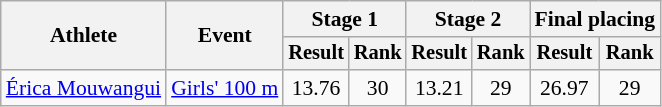<table class="wikitable" style="font-size:90%">
<tr>
<th rowspan="2">Athlete</th>
<th rowspan="2">Event</th>
<th colspan="2">Stage 1</th>
<th colspan="2">Stage 2</th>
<th colspan="2">Final placing</th>
</tr>
<tr style="font-size:95%">
<th>Result</th>
<th>Rank</th>
<th>Result</th>
<th>Rank</th>
<th>Result</th>
<th>Rank</th>
</tr>
<tr align=center>
<td align=left><a href='#'>Érica Mouwangui</a></td>
<td align=left><a href='#'>Girls' 100 m</a></td>
<td>13.76</td>
<td>30</td>
<td>13.21</td>
<td>29</td>
<td>26.97</td>
<td>29</td>
</tr>
</table>
